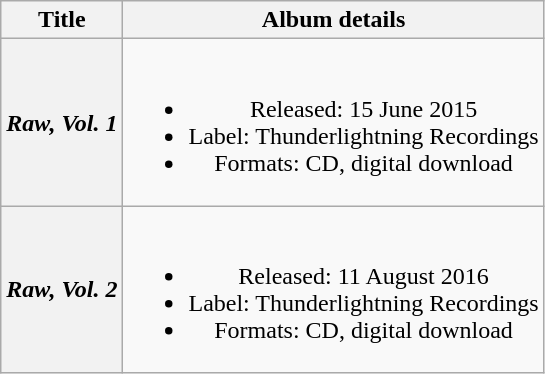<table class="wikitable plainrowheaders" style="text-align:center;">
<tr>
<th scope="col">Title</th>
<th scope="col">Album details</th>
</tr>
<tr>
<th scope="row"><em>Raw, Vol. 1</em></th>
<td><br><ul><li>Released: 15 June 2015</li><li>Label: Thunderlightning Recordings</li><li>Formats: CD, digital download</li></ul></td>
</tr>
<tr>
<th scope="row"><em>Raw, Vol. 2</em></th>
<td><br><ul><li>Released: 11 August 2016</li><li>Label: Thunderlightning Recordings</li><li>Formats: CD, digital download</li></ul></td>
</tr>
</table>
